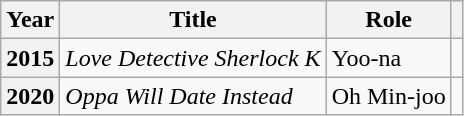<table class="wikitable plainrowheaders sortable">
<tr>
<th scope="col">Year</th>
<th scope="col">Title</th>
<th scope="col">Role</th>
<th scope="col" class="unsortable"></th>
</tr>
<tr>
<th scope="row">2015</th>
<td><em>Love Detective Sherlock K</em></td>
<td>Yoo-na</td>
<td style="text-align:center"></td>
</tr>
<tr>
<th scope="row">2020</th>
<td><em>Oppa Will Date Instead</em></td>
<td>Oh Min-joo</td>
<td style="text-align:center"></td>
</tr>
</table>
